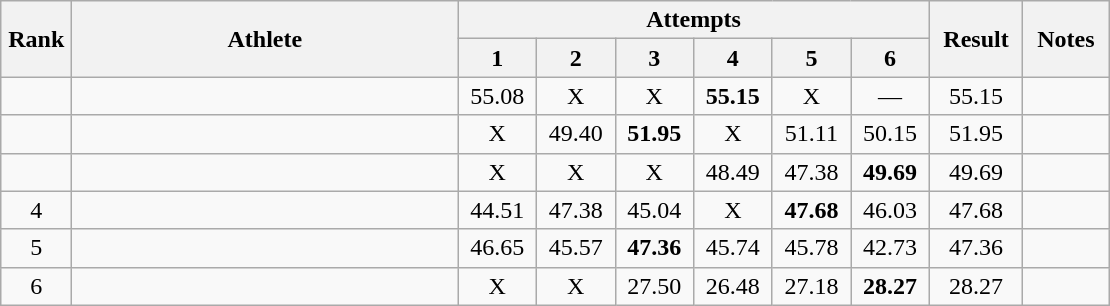<table class="wikitable" style="text-align:center">
<tr>
<th rowspan="2" style="width:40px;">Rank</th>
<th rowspan="2" style="width:250px;">Athlete</th>
<th colspan=6>Attempts</th>
<th rowspan="2" style="width:55px;">Result</th>
<th rowspan="2" style="width:50px;">Notes</th>
</tr>
<tr>
<th width=45>1</th>
<th width=45>2</th>
<th width=45>3</th>
<th width=45>4</th>
<th width=45>5</th>
<th width=45>6</th>
</tr>
<tr>
<td></td>
<td align=left></td>
<td>55.08</td>
<td>X</td>
<td>X</td>
<td><strong>55.15</strong></td>
<td>X</td>
<td>—</td>
<td>55.15</td>
<td></td>
</tr>
<tr>
<td></td>
<td align=left></td>
<td>X</td>
<td>49.40</td>
<td><strong>51.95</strong></td>
<td>X</td>
<td>51.11</td>
<td>50.15</td>
<td>51.95</td>
<td></td>
</tr>
<tr>
<td></td>
<td align=left></td>
<td>X</td>
<td>X</td>
<td>X</td>
<td>48.49</td>
<td>47.38</td>
<td><strong>49.69</strong></td>
<td>49.69</td>
<td></td>
</tr>
<tr>
<td>4</td>
<td align=left></td>
<td>44.51</td>
<td>47.38</td>
<td>45.04</td>
<td>X</td>
<td><strong>47.68</strong></td>
<td>46.03</td>
<td>47.68</td>
<td></td>
</tr>
<tr>
<td>5</td>
<td align=left></td>
<td>46.65</td>
<td>45.57</td>
<td><strong>47.36</strong></td>
<td>45.74</td>
<td>45.78</td>
<td>42.73</td>
<td>47.36</td>
<td></td>
</tr>
<tr>
<td>6</td>
<td align=left></td>
<td>X</td>
<td>X</td>
<td>27.50</td>
<td>26.48</td>
<td>27.18</td>
<td><strong>28.27</strong></td>
<td>28.27</td>
<td></td>
</tr>
</table>
